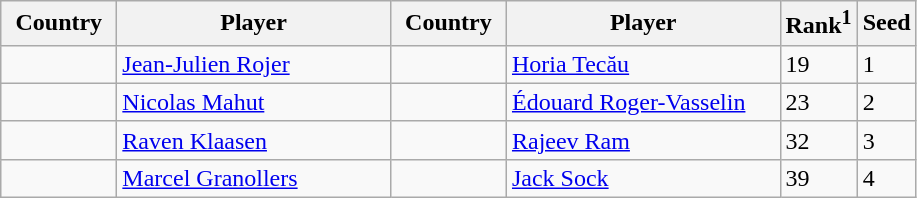<table class="sortable wikitable">
<tr>
<th width="70">Country</th>
<th width="175">Player</th>
<th width="70">Country</th>
<th width="175">Player</th>
<th>Rank<sup>1</sup></th>
<th>Seed</th>
</tr>
<tr>
<td></td>
<td><a href='#'>Jean-Julien Rojer</a></td>
<td></td>
<td><a href='#'>Horia Tecău</a></td>
<td>19</td>
<td>1</td>
</tr>
<tr>
<td></td>
<td><a href='#'>Nicolas Mahut</a></td>
<td></td>
<td><a href='#'>Édouard Roger-Vasselin</a></td>
<td>23</td>
<td>2</td>
</tr>
<tr>
<td></td>
<td><a href='#'>Raven Klaasen</a></td>
<td></td>
<td><a href='#'>Rajeev Ram</a></td>
<td>32</td>
<td>3</td>
</tr>
<tr>
<td></td>
<td><a href='#'>Marcel Granollers</a></td>
<td></td>
<td><a href='#'>Jack Sock</a></td>
<td>39</td>
<td>4</td>
</tr>
</table>
